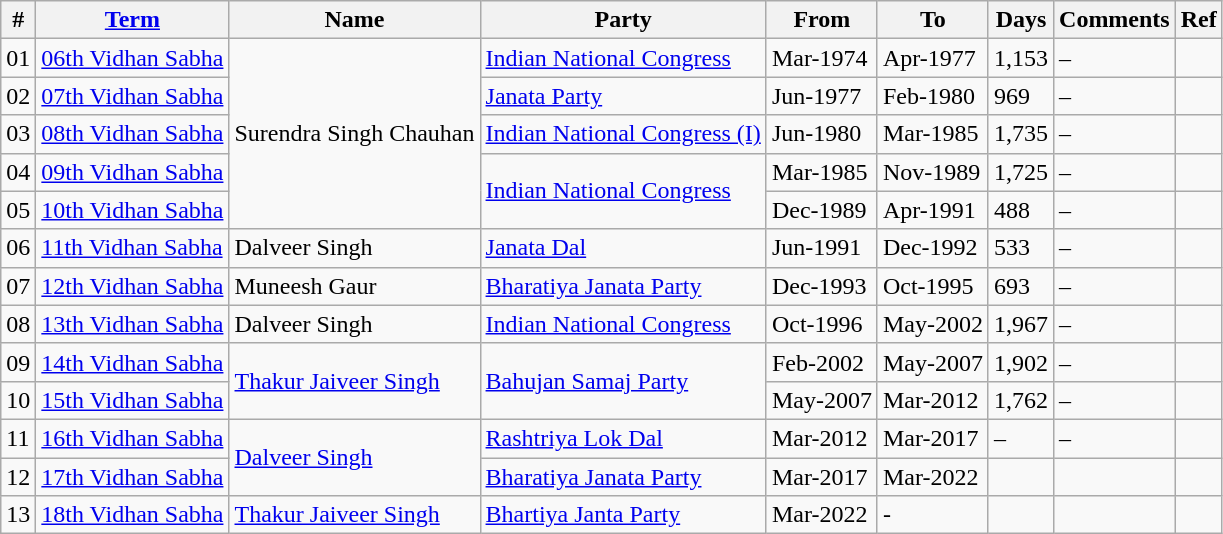<table class="wikitable sortable">
<tr>
<th>#</th>
<th><a href='#'>Term</a></th>
<th>Name</th>
<th>Party</th>
<th>From</th>
<th>To</th>
<th>Days</th>
<th>Comments</th>
<th>Ref</th>
</tr>
<tr>
<td>01</td>
<td><a href='#'>06th Vidhan Sabha</a></td>
<td rowspan="5">Surendra Singh Chauhan</td>
<td><a href='#'>Indian National Congress</a></td>
<td>Mar-1974</td>
<td>Apr-1977</td>
<td>1,153</td>
<td>–</td>
<td></td>
</tr>
<tr>
<td>02</td>
<td><a href='#'>07th Vidhan Sabha</a></td>
<td><a href='#'>Janata Party</a></td>
<td>Jun-1977</td>
<td>Feb-1980</td>
<td>969</td>
<td>–</td>
<td></td>
</tr>
<tr>
<td>03</td>
<td><a href='#'>08th Vidhan Sabha</a></td>
<td><a href='#'>Indian National Congress (I)</a></td>
<td>Jun-1980</td>
<td>Mar-1985</td>
<td>1,735</td>
<td>–</td>
<td></td>
</tr>
<tr>
<td>04</td>
<td><a href='#'>09th Vidhan Sabha</a></td>
<td rowspan="2"><a href='#'>Indian National Congress</a></td>
<td>Mar-1985</td>
<td>Nov-1989</td>
<td>1,725</td>
<td>–</td>
<td></td>
</tr>
<tr>
<td>05</td>
<td><a href='#'>10th Vidhan Sabha</a></td>
<td>Dec-1989</td>
<td>Apr-1991</td>
<td>488</td>
<td>–</td>
<td></td>
</tr>
<tr>
<td>06</td>
<td><a href='#'>11th Vidhan Sabha</a></td>
<td>Dalveer Singh</td>
<td><a href='#'>Janata Dal</a></td>
<td>Jun-1991</td>
<td>Dec-1992</td>
<td>533</td>
<td>–</td>
<td></td>
</tr>
<tr>
<td>07</td>
<td><a href='#'>12th Vidhan Sabha</a></td>
<td>Muneesh Gaur</td>
<td><a href='#'>Bharatiya Janata Party</a></td>
<td>Dec-1993</td>
<td>Oct-1995</td>
<td>693</td>
<td>–</td>
<td></td>
</tr>
<tr>
<td>08</td>
<td><a href='#'>13th Vidhan Sabha</a></td>
<td>Dalveer Singh</td>
<td><a href='#'>Indian National Congress</a></td>
<td>Oct-1996</td>
<td>May-2002</td>
<td>1,967</td>
<td>–</td>
<td></td>
</tr>
<tr>
<td>09</td>
<td><a href='#'>14th Vidhan Sabha</a></td>
<td rowspan="2"><a href='#'>Thakur Jaiveer Singh</a></td>
<td rowspan="2"><a href='#'>Bahujan Samaj Party</a></td>
<td>Feb-2002</td>
<td>May-2007</td>
<td>1,902</td>
<td>–</td>
<td></td>
</tr>
<tr>
<td>10</td>
<td><a href='#'>15th Vidhan Sabha</a></td>
<td>May-2007</td>
<td>Mar-2012</td>
<td>1,762</td>
<td>–</td>
<td></td>
</tr>
<tr>
<td>11</td>
<td><a href='#'>16th Vidhan Sabha</a></td>
<td Rowspan=2><a href='#'>Dalveer Singh</a></td>
<td><a href='#'>Rashtriya Lok Dal</a></td>
<td>Mar-2012</td>
<td>Mar-2017</td>
<td>–</td>
<td>–</td>
<td></td>
</tr>
<tr>
<td>12</td>
<td><a href='#'>17th Vidhan Sabha</a></td>
<td><a href='#'>Bharatiya Janata Party</a></td>
<td>Mar-2017</td>
<td>Mar-2022</td>
<td></td>
<td></td>
<td></td>
</tr>
<tr>
<td>13</td>
<td><a href='#'>18th Vidhan Sabha</a></td>
<td><a href='#'>Thakur Jaiveer Singh</a></td>
<td><a href='#'>Bhartiya Janta Party</a></td>
<td>Mar-2022</td>
<td>-</td>
<td></td>
<td></td>
<td></td>
</tr>
</table>
